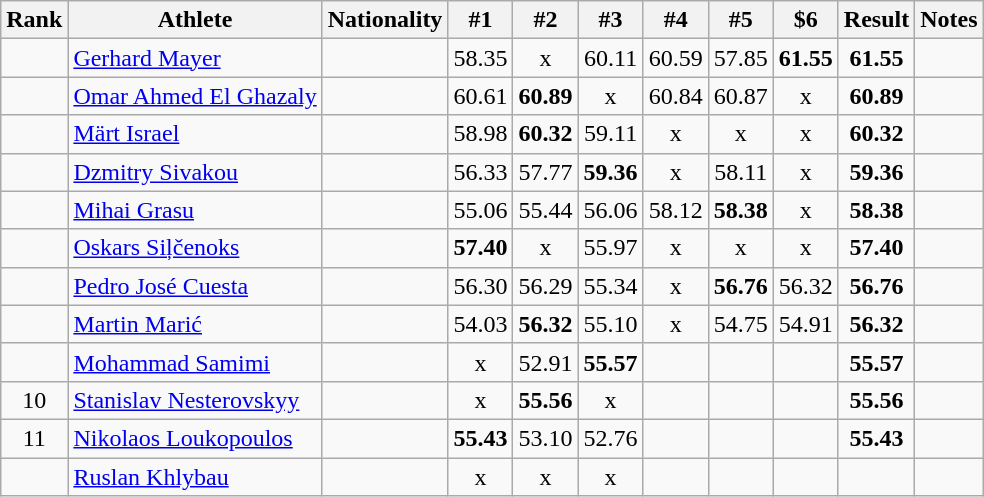<table class="wikitable sortable" style="text-align:center">
<tr>
<th>Rank</th>
<th>Athlete</th>
<th>Nationality</th>
<th>#1</th>
<th>#2</th>
<th>#3</th>
<th>#4</th>
<th>#5</th>
<th>$6</th>
<th>Result</th>
<th>Notes</th>
</tr>
<tr>
<td></td>
<td align="left"><a href='#'>Gerhard Mayer</a></td>
<td align=left></td>
<td>58.35</td>
<td>x</td>
<td>60.11</td>
<td>60.59</td>
<td>57.85</td>
<td><strong>61.55</strong></td>
<td><strong>61.55</strong></td>
<td></td>
</tr>
<tr>
<td></td>
<td align="left"><a href='#'>Omar Ahmed El Ghazaly</a></td>
<td align=left></td>
<td>60.61</td>
<td><strong>60.89</strong></td>
<td>x</td>
<td>60.84</td>
<td>60.87</td>
<td>x</td>
<td><strong>60.89</strong></td>
<td></td>
</tr>
<tr>
<td></td>
<td align="left"><a href='#'>Märt Israel</a></td>
<td align=left></td>
<td>58.98</td>
<td><strong>60.32</strong></td>
<td>59.11</td>
<td>x</td>
<td>x</td>
<td>x</td>
<td><strong>60.32</strong></td>
<td></td>
</tr>
<tr>
<td></td>
<td align="left"><a href='#'>Dzmitry Sivakou</a></td>
<td align=left></td>
<td>56.33</td>
<td>57.77</td>
<td><strong>59.36</strong></td>
<td>x</td>
<td>58.11</td>
<td>x</td>
<td><strong>59.36</strong></td>
<td></td>
</tr>
<tr>
<td></td>
<td align="left"><a href='#'>Mihai Grasu</a></td>
<td align=left></td>
<td>55.06</td>
<td>55.44</td>
<td>56.06</td>
<td>58.12</td>
<td><strong>58.38</strong></td>
<td>x</td>
<td><strong>58.38</strong></td>
<td></td>
</tr>
<tr>
<td></td>
<td align="left"><a href='#'>Oskars Siļčenoks</a></td>
<td align=left></td>
<td><strong>57.40</strong></td>
<td>x</td>
<td>55.97</td>
<td>x</td>
<td>x</td>
<td>x</td>
<td><strong>57.40</strong></td>
<td></td>
</tr>
<tr>
<td></td>
<td align="left"><a href='#'>Pedro José Cuesta</a></td>
<td align=left></td>
<td>56.30</td>
<td>56.29</td>
<td>55.34</td>
<td>x</td>
<td><strong>56.76</strong></td>
<td>56.32</td>
<td><strong>56.76</strong></td>
<td></td>
</tr>
<tr>
<td></td>
<td align="left"><a href='#'>Martin Marić</a></td>
<td align=left></td>
<td>54.03</td>
<td><strong>56.32</strong></td>
<td>55.10</td>
<td>x</td>
<td>54.75</td>
<td>54.91</td>
<td><strong>56.32</strong></td>
<td></td>
</tr>
<tr>
<td></td>
<td align="left"><a href='#'>Mohammad Samimi</a></td>
<td align=left></td>
<td>x</td>
<td>52.91</td>
<td><strong>55.57</strong></td>
<td></td>
<td></td>
<td></td>
<td><strong>55.57</strong></td>
<td></td>
</tr>
<tr>
<td>10</td>
<td align="left"><a href='#'>Stanislav Nesterovskyy</a></td>
<td align=left></td>
<td>x</td>
<td><strong>55.56</strong></td>
<td>x</td>
<td></td>
<td></td>
<td></td>
<td><strong>55.56</strong></td>
<td></td>
</tr>
<tr>
<td>11</td>
<td align="left"><a href='#'>Nikolaos Loukopoulos</a></td>
<td align=left></td>
<td><strong>55.43</strong></td>
<td>53.10</td>
<td>52.76</td>
<td></td>
<td></td>
<td></td>
<td><strong>55.43</strong></td>
<td></td>
</tr>
<tr>
<td></td>
<td align="left"><a href='#'>Ruslan Khlybau</a></td>
<td align=left></td>
<td>x</td>
<td>x</td>
<td>x</td>
<td></td>
<td></td>
<td></td>
<td><strong></strong></td>
<td></td>
</tr>
</table>
